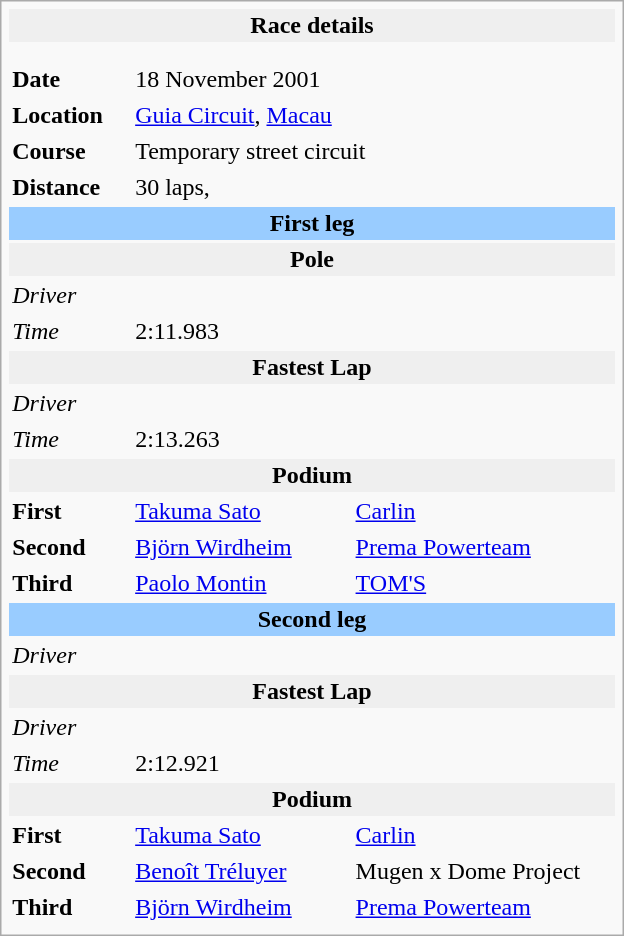<table class="infobox" align="right" cellpadding="2" style="float:right; width: 26em; ">
<tr>
<th colspan="3" bgcolor="#efefef">Race details</th>
</tr>
<tr>
<td colspan="3" style="text-align:center;"></td>
</tr>
<tr>
<td colspan="3" style="text-align:center;"></td>
</tr>
<tr>
<td style="width: 20%;"><strong>Date</strong></td>
<td>18 November 2001</td>
</tr>
<tr>
<td><strong>Location</strong></td>
<td colspan=2><a href='#'>Guia Circuit</a>, <a href='#'>Macau</a></td>
</tr>
<tr>
<td><strong>Course</strong></td>
<td colspan=2>Temporary street circuit<br></td>
</tr>
<tr>
<td><strong>Distance</strong></td>
<td colspan=2>30 laps, </td>
</tr>
<tr>
<td colspan="3" style="text-align:center; background-color:#99ccff"><strong>First leg</strong></td>
</tr>
<tr>
<th colspan="3" bgcolor="#efefef">Pole</th>
</tr>
<tr>
<td><em>Driver</em></td>
<td></td>
<td></td>
</tr>
<tr>
<td><em>Time</em></td>
<td colspan=2>2:11.983</td>
</tr>
<tr>
<th colspan="3" bgcolor="#efefef">Fastest Lap</th>
</tr>
<tr>
<td><em>Driver</em></td>
<td></td>
<td></td>
</tr>
<tr>
<td><em>Time</em></td>
<td colspan=2>2:13.263</td>
</tr>
<tr>
<th colspan="3" bgcolor="#efefef">Podium</th>
</tr>
<tr>
<td><strong>First</strong></td>
<td> <a href='#'>Takuma Sato</a></td>
<td><a href='#'>Carlin</a></td>
</tr>
<tr>
<td><strong>Second</strong></td>
<td> <a href='#'>Björn Wirdheim</a></td>
<td><a href='#'>Prema Powerteam</a></td>
</tr>
<tr>
<td><strong>Third</strong></td>
<td> <a href='#'>Paolo Montin</a></td>
<td><a href='#'>TOM'S</a></td>
</tr>
<tr>
<td colspan="3" style="text-align:center; background-color:#99ccff"><strong>Second leg</strong></td>
</tr>
<tr>
<td><em>Driver</em></td>
<td></td>
<td></td>
</tr>
<tr>
<th colspan="3" bgcolor="#efefef">Fastest Lap</th>
</tr>
<tr>
<td><em>Driver</em></td>
<td></td>
<td></td>
</tr>
<tr>
<td><em>Time</em></td>
<td colspan=2>2:12.921</td>
</tr>
<tr>
<th colspan="3" bgcolor="#efefef">Podium</th>
</tr>
<tr>
<td><strong>First</strong></td>
<td> <a href='#'>Takuma Sato</a></td>
<td><a href='#'>Carlin</a></td>
</tr>
<tr>
<td><strong>Second</strong></td>
<td> <a href='#'>Benoît Tréluyer</a></td>
<td>Mugen x Dome Project</td>
</tr>
<tr>
<td><strong>Third</strong></td>
<td> <a href='#'>Björn Wirdheim</a></td>
<td><a href='#'>Prema Powerteam</a></td>
</tr>
<tr>
</tr>
</table>
